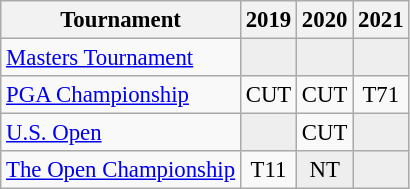<table class="wikitable" style="font-size:95%;text-align:center;">
<tr>
<th>Tournament</th>
<th>2019</th>
<th>2020</th>
<th>2021</th>
</tr>
<tr>
<td align=left><a href='#'>Masters Tournament</a></td>
<td style="background:#eeeeee;"></td>
<td style="background:#eeeeee;"></td>
<td style="background:#eeeeee;"></td>
</tr>
<tr>
<td align=left><a href='#'>PGA Championship</a></td>
<td>CUT</td>
<td>CUT</td>
<td>T71</td>
</tr>
<tr>
<td align=left><a href='#'>U.S. Open</a></td>
<td style="background:#eeeeee;"></td>
<td>CUT</td>
<td style="background:#eeeeee;"></td>
</tr>
<tr>
<td align=left><a href='#'>The Open Championship</a></td>
<td>T11</td>
<td style="background:#eeeeee;">NT</td>
<td style="background:#eeeeee;"></td>
</tr>
</table>
